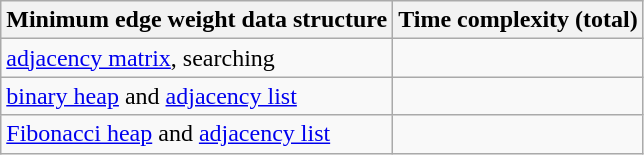<table class="wikitable">
<tr>
<th>Minimum edge weight data structure</th>
<th>Time complexity (total)</th>
</tr>
<tr>
<td><a href='#'>adjacency matrix</a>, searching</td>
<td></td>
</tr>
<tr>
<td><a href='#'>binary heap</a> and <a href='#'>adjacency list</a></td>
<td></td>
</tr>
<tr>
<td><a href='#'>Fibonacci heap</a> and <a href='#'>adjacency list</a></td>
<td></td>
</tr>
</table>
